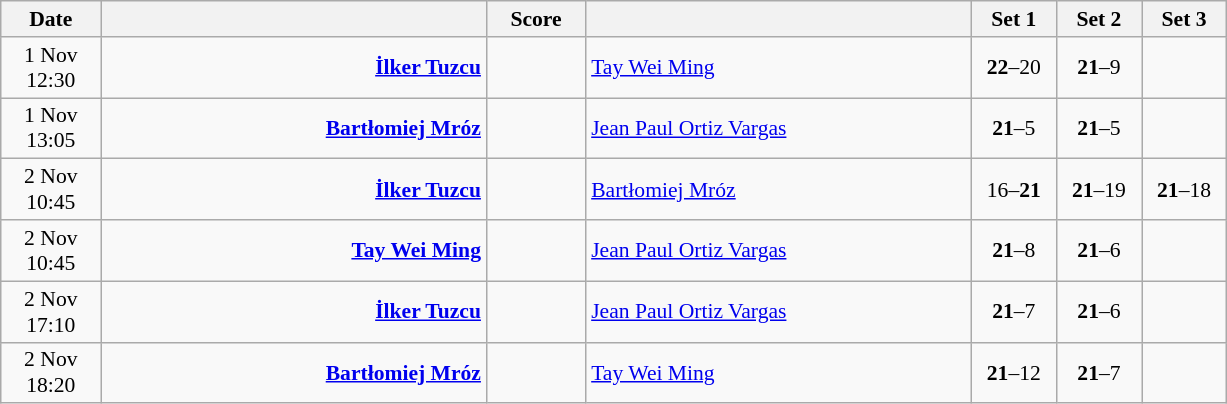<table class="wikitable" style="text-align:center; font-size:90%">
<tr>
<th width="60">Date</th>
<th align="right" width="250"></th>
<th width="60">Score</th>
<th align="left" width="250"></th>
<th width="50">Set 1</th>
<th width="50">Set 2</th>
<th width="50">Set 3</th>
</tr>
<tr>
<td>1 Nov<br>12:30</td>
<td align="right"><strong><a href='#'>İlker Tuzcu</a></strong> </td>
<td align="center"></td>
<td align="left"> <a href='#'>Tay Wei Ming</a></td>
<td><strong>22</strong>–20</td>
<td><strong>21</strong>–9</td>
<td></td>
</tr>
<tr>
<td>1 Nov<br>13:05</td>
<td align="right"><strong><a href='#'>Bartłomiej Mróz</a></strong> </td>
<td align="center"></td>
<td align="left"> <a href='#'>Jean Paul Ortiz Vargas</a></td>
<td><strong>21</strong>–5</td>
<td><strong>21</strong>–5</td>
<td></td>
</tr>
<tr>
<td>2 Nov<br>10:45</td>
<td align="right"><strong><a href='#'>İlker Tuzcu</a></strong> </td>
<td align="center"></td>
<td align="left"> <a href='#'>Bartłomiej Mróz</a></td>
<td>16–<strong>21</strong></td>
<td><strong>21</strong>–19</td>
<td><strong>21</strong>–18</td>
</tr>
<tr>
<td>2 Nov<br>10:45</td>
<td align="right"><strong><a href='#'>Tay Wei Ming</a></strong> </td>
<td align="center"></td>
<td align="left"> <a href='#'>Jean Paul Ortiz Vargas</a></td>
<td><strong>21</strong>–8</td>
<td><strong>21</strong>–6</td>
<td></td>
</tr>
<tr>
<td>2 Nov<br>17:10</td>
<td align="right"><strong><a href='#'>İlker Tuzcu</a></strong> </td>
<td align="center"></td>
<td align="left"> <a href='#'>Jean Paul Ortiz Vargas</a></td>
<td><strong>21</strong>–7</td>
<td><strong>21</strong>–6</td>
<td></td>
</tr>
<tr>
<td>2 Nov<br>18:20</td>
<td align="right"><strong><a href='#'>Bartłomiej Mróz</a></strong> </td>
<td align="center"></td>
<td align="left"> <a href='#'>Tay Wei Ming</a></td>
<td><strong>21</strong>–12</td>
<td><strong>21</strong>–7</td>
<td></td>
</tr>
</table>
